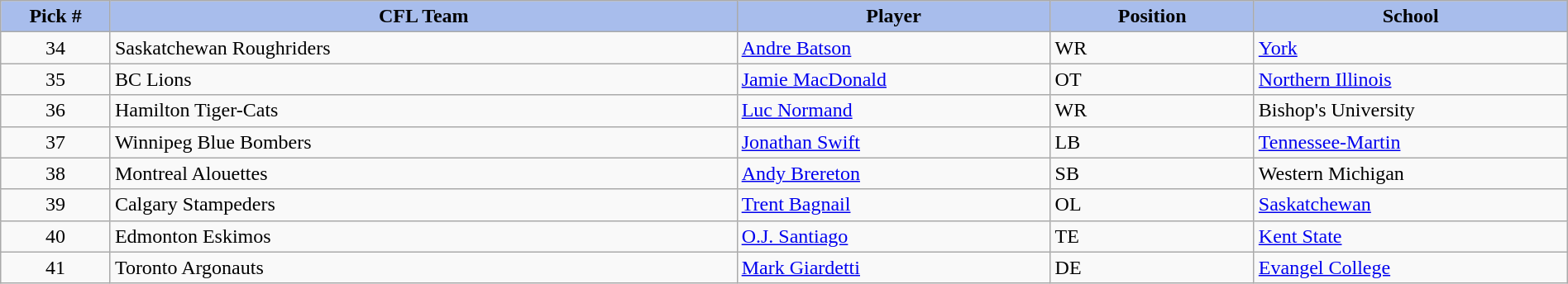<table class="wikitable" style="width: 100%">
<tr>
<th style="background:#A8BDEC;" width=7%>Pick #</th>
<th width=40% style="background:#A8BDEC;">CFL Team</th>
<th width=20% style="background:#A8BDEC;">Player</th>
<th width=13% style="background:#A8BDEC;">Position</th>
<th width=20% style="background:#A8BDEC;">School</th>
</tr>
<tr>
<td align=center>34</td>
<td>Saskatchewan Roughriders</td>
<td><a href='#'>Andre Batson</a></td>
<td>WR</td>
<td><a href='#'>York</a></td>
</tr>
<tr>
<td align=center>35</td>
<td>BC Lions</td>
<td><a href='#'>Jamie MacDonald</a></td>
<td>OT</td>
<td><a href='#'>Northern Illinois</a></td>
</tr>
<tr>
<td align=center>36</td>
<td>Hamilton Tiger-Cats</td>
<td><a href='#'>Luc Normand</a></td>
<td>WR</td>
<td>Bishop's University</td>
</tr>
<tr>
<td align=center>37</td>
<td>Winnipeg Blue Bombers</td>
<td><a href='#'>Jonathan Swift</a></td>
<td>LB</td>
<td><a href='#'>Tennessee-Martin</a></td>
</tr>
<tr>
<td align=center>38</td>
<td>Montreal Alouettes</td>
<td><a href='#'>Andy Brereton</a></td>
<td>SB</td>
<td>Western Michigan</td>
</tr>
<tr>
<td align=center>39</td>
<td>Calgary Stampeders</td>
<td><a href='#'>Trent Bagnail</a></td>
<td>OL</td>
<td><a href='#'>Saskatchewan</a></td>
</tr>
<tr>
<td align=center>40</td>
<td>Edmonton Eskimos</td>
<td><a href='#'>O.J. Santiago</a></td>
<td>TE</td>
<td><a href='#'>Kent State</a></td>
</tr>
<tr>
<td align=center>41</td>
<td>Toronto Argonauts</td>
<td><a href='#'>Mark Giardetti</a></td>
<td>DE</td>
<td><a href='#'>Evangel College</a></td>
</tr>
</table>
